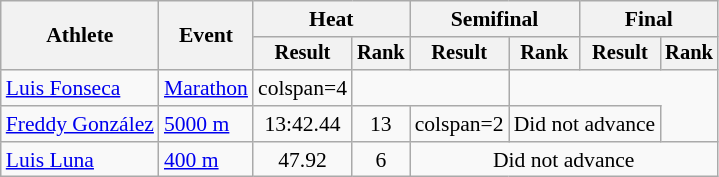<table class=wikitable style="font-size:90%">
<tr>
<th rowspan="2">Athlete</th>
<th rowspan="2">Event</th>
<th colspan="2">Heat</th>
<th colspan="2">Semifinal</th>
<th colspan="2">Final</th>
</tr>
<tr style="font-size:95%">
<th>Result</th>
<th>Rank</th>
<th>Result</th>
<th>Rank</th>
<th>Result</th>
<th>Rank</th>
</tr>
<tr align=center>
<td align=left><a href='#'>Luis Fonseca</a></td>
<td align=left><a href='#'>Marathon</a></td>
<td>colspan=4 </td>
<td colspan=2></td>
</tr>
<tr align=center>
<td align=left><a href='#'>Freddy González</a></td>
<td align=left><a href='#'>5000 m</a></td>
<td>13:42.44</td>
<td>13</td>
<td>colspan=2 </td>
<td colspan=2>Did not advance</td>
</tr>
<tr align=center>
<td align=left><a href='#'>Luis Luna</a></td>
<td align=left><a href='#'>400 m</a></td>
<td>47.92</td>
<td>6</td>
<td colspan=4>Did not advance</td>
</tr>
</table>
